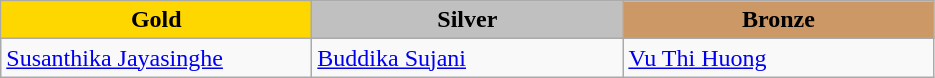<table class="wikitable" style="text-align:left">
<tr align="center">
<td width=200 bgcolor=gold><strong>Gold</strong></td>
<td width=200 bgcolor=silver><strong>Silver</strong></td>
<td width=200 bgcolor=CC9966><strong>Bronze</strong></td>
</tr>
<tr>
<td><a href='#'>Susanthika Jayasinghe</a><br><em></em></td>
<td><a href='#'>Buddika Sujani</a><br><em></em></td>
<td><a href='#'>Vu Thi Huong</a><br><em></em></td>
</tr>
</table>
